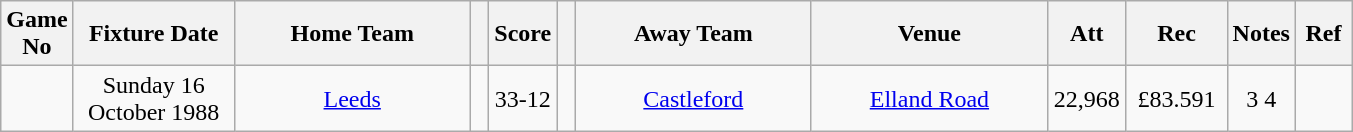<table class="wikitable" style="text-align:center;">
<tr>
<th width=20 abbr="No">Game No</th>
<th width=100 abbr="Date">Fixture Date</th>
<th width=150 abbr="Home Team">Home Team</th>
<th width=5 abbr="space"></th>
<th width=20 abbr="Score">Score</th>
<th width=5 abbr="space"></th>
<th width=150 abbr="Away Team">Away Team</th>
<th width=150 abbr="Venue">Venue</th>
<th width=45 abbr="Att">Att</th>
<th width=60 abbr="Rec">Rec</th>
<th width=20 abbr="Notes">Notes</th>
<th width=30 abbr="Ref">Ref</th>
</tr>
<tr>
<td></td>
<td>Sunday 16 October 1988</td>
<td><a href='#'>Leeds</a></td>
<td></td>
<td>33-12</td>
<td></td>
<td><a href='#'>Castleford</a></td>
<td><a href='#'>Elland Road</a></td>
<td>22,968</td>
<td>£83.591</td>
<td>3 4</td>
<td></td>
</tr>
</table>
